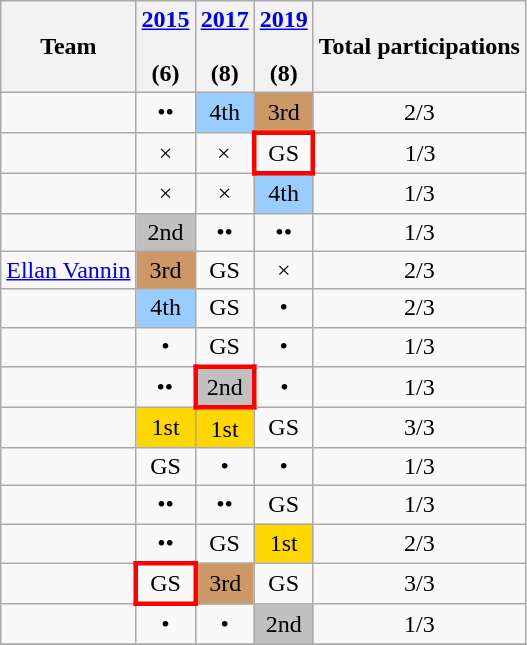<table class="wikitable" style="text-align: center">
<tr>
<th>Team</th>
<th><a href='#'>2015</a><br><br>(6)</th>
<th><a href='#'>2017</a><br><br>(8)</th>
<th><a href='#'>2019</a><br><br>(8)</th>
<th>Total participations</th>
</tr>
<tr>
<td id="ABK" align=left></td>
<td>••</td>
<td bgcolor=#9acdff>4th</td>
<td bgcolor=#cc9966>3rd</td>
<td>2/3</td>
</tr>
<tr>
<td id="ABK" align=left></td>
<td>×</td>
<td>×</td>
<td style="border:3px solid red">GS</td>
<td>1/3</td>
</tr>
<tr>
<td id=CHA align=left></td>
<td>×</td>
<td>×</td>
<td bgcolor=#9acdff>4th</td>
<td>1/3</td>
</tr>
<tr>
<td id="CON" align=left></td>
<td bgcolor=silver>2nd</td>
<td>••</td>
<td>••</td>
<td>1/3</td>
</tr>
<tr>
<td id="EVN" align=left> <a href='#'>Ellan Vannin</a></td>
<td bgcolor=#cc9966>3rd</td>
<td>GS</td>
<td>×</td>
<td>2/3</td>
</tr>
<tr>
<td id="FEL" align=left></td>
<td bgcolor=#9acdff>4th</td>
<td>GS</td>
<td>•</td>
<td>2/3</td>
</tr>
<tr>
<td id="KAR" align=left></td>
<td>•</td>
<td>GS</td>
<td>•</td>
<td>1/3</td>
</tr>
<tr>
<td id="TRC" align=left></td>
<td>••</td>
<td style="border:3px solid red" bgcolor=silver>2nd</td>
<td>•</td>
<td>1/3</td>
</tr>
<tr>
<td id="PAD" align=left></td>
<td bgcolor=gold>1st</td>
<td bgcolor=gold>1st</td>
<td>GS</td>
<td>3/3</td>
</tr>
<tr>
<td id="ROM" align=left></td>
<td>GS</td>
<td>•</td>
<td>•</td>
<td>1/3</td>
</tr>
<tr>
<td id="SAP" align=left></td>
<td>••</td>
<td>••</td>
<td>GS</td>
<td>1/3</td>
</tr>
<tr>
<td id="SOT" align=left></td>
<td>••</td>
<td>GS</td>
<td bgcolor=gold>1st</td>
<td>2/3</td>
</tr>
<tr>
<td id="SZK" align=left></td>
<td style="border:3px solid red">GS</td>
<td bgcolor=#cc9966>3rd</td>
<td>GS</td>
<td>3/3</td>
</tr>
<tr>
<td id="WAM" align=left></td>
<td>•</td>
<td>•</td>
<td bgcolor=silver>2nd</td>
<td>1/3</td>
</tr>
<tr>
</tr>
</table>
